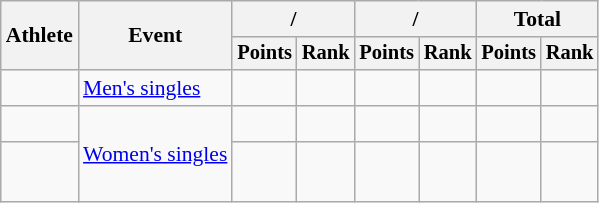<table class="wikitable" style="font-size:90%; text-align:center">
<tr>
<th rowspan=2>Athlete</th>
<th rowspan=2>Event</th>
<th colspan=2>/</th>
<th colspan=2>/</th>
<th colspan=2>Total</th>
</tr>
<tr style="font-size:95%">
<th>Points</th>
<th>Rank</th>
<th>Points</th>
<th>Rank</th>
<th>Points</th>
<th>Rank</th>
</tr>
<tr>
<td align=left> </td>
<td align=left><a href='#'>Men's singles</a></td>
<td></td>
<td></td>
<td></td>
<td></td>
<td></td>
<td></td>
</tr>
<tr>
<td align=left> </td>
<td align=left rowspan=2><a href='#'>Women's singles</a></td>
<td></td>
<td></td>
<td></td>
<td></td>
<td></td>
<td></td>
</tr>
<tr>
<td align=left> <br> </td>
<td></td>
<td></td>
<td></td>
<td></td>
<td></td>
<td></td>
</tr>
</table>
